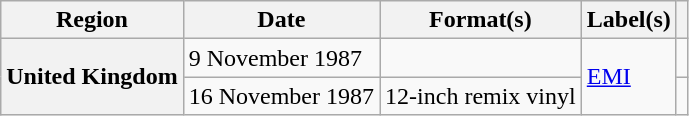<table class="wikitable plainrowheaders">
<tr>
<th scope="col">Region</th>
<th scope="col">Date</th>
<th scope="col">Format(s)</th>
<th scope="col">Label(s)</th>
<th scope="col"></th>
</tr>
<tr>
<th scope="row" rowspan="2">United Kingdom</th>
<td>9 November 1987</td>
<td></td>
<td rowspan="2"><a href='#'>EMI</a></td>
<td></td>
</tr>
<tr>
<td>16 November 1987</td>
<td>12-inch remix vinyl</td>
<td></td>
</tr>
</table>
